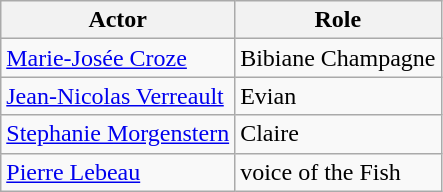<table class="wikitable floatright">
<tr>
<th>Actor</th>
<th>Role </th>
</tr>
<tr>
<td><a href='#'>Marie-Josée Croze</a></td>
<td>Bibiane Champagne</td>
</tr>
<tr>
<td><a href='#'>Jean-Nicolas Verreault</a></td>
<td>Evian</td>
</tr>
<tr>
<td><a href='#'>Stephanie Morgenstern</a></td>
<td>Claire</td>
</tr>
<tr>
<td><a href='#'>Pierre Lebeau</a></td>
<td>voice of the Fish</td>
</tr>
</table>
